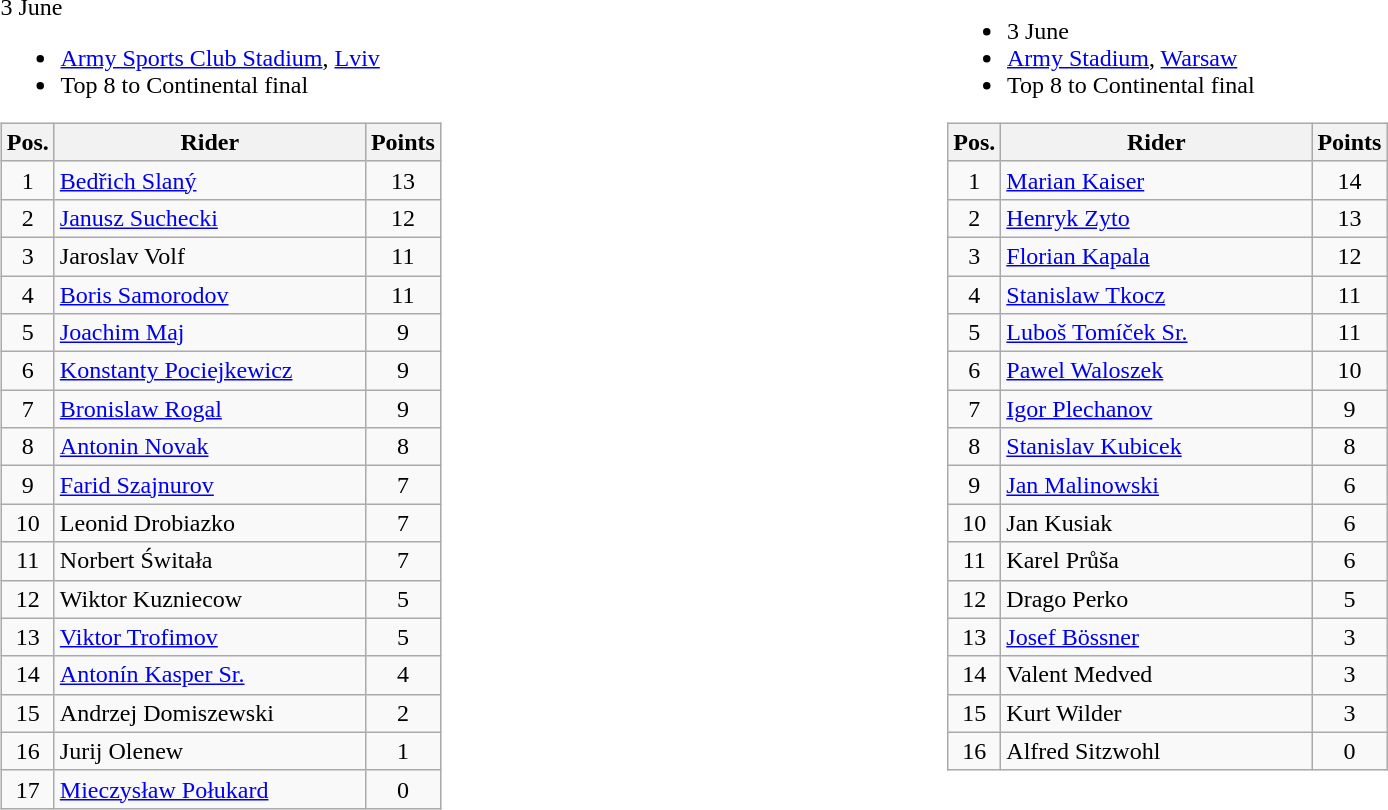<table width=100%>
<tr>
<td width=50% valign=top><br>3 June<ul><li> <a href='#'>Army Sports Club Stadium</a>, <a href='#'>Lviv</a></li><li>Top 8 to Continental final</li></ul><table class="wikitable" style="text-align:center;">
<tr>
<th width=25px>Pos.</th>
<th width=200px>Rider</th>
<th width=40px>Points</th>
</tr>
<tr>
<td>1</td>
<td align=left><a href='#'>Bedřich Slaný</a></td>
<td>13</td>
</tr>
<tr>
<td>2</td>
<td align=left><a href='#'>Janusz Suchecki</a></td>
<td>12</td>
</tr>
<tr>
<td>3</td>
<td align=left>Jaroslav Volf</td>
<td>11</td>
</tr>
<tr>
<td>4</td>
<td align=left><a href='#'>Boris Samorodov</a></td>
<td>11</td>
</tr>
<tr>
<td>5</td>
<td align=left><a href='#'>Joachim Maj</a></td>
<td>9</td>
</tr>
<tr>
<td>6</td>
<td align=left><a href='#'>Konstanty Pociejkewicz</a></td>
<td>9</td>
</tr>
<tr>
<td>7</td>
<td align=left><a href='#'>Bronislaw Rogal</a></td>
<td>9</td>
</tr>
<tr>
<td>8</td>
<td align=left><a href='#'>Antonin Novak</a></td>
<td>8</td>
</tr>
<tr>
<td>9</td>
<td align=left><a href='#'>Farid Szajnurov</a></td>
<td>7</td>
</tr>
<tr>
<td>10</td>
<td align=left>Leonid Drobiazko</td>
<td>7</td>
</tr>
<tr>
<td>11</td>
<td align=left>Norbert Świtała</td>
<td>7</td>
</tr>
<tr>
<td>12</td>
<td align=left>Wiktor Kuzniecow</td>
<td>5</td>
</tr>
<tr>
<td>13</td>
<td align=left><a href='#'>Viktor Trofimov</a></td>
<td>5</td>
</tr>
<tr>
<td>14</td>
<td align=left><a href='#'>Antonín Kasper Sr.</a></td>
<td>4</td>
</tr>
<tr>
<td>15</td>
<td align=left>Andrzej Domiszewski</td>
<td>2</td>
</tr>
<tr>
<td>16</td>
<td align=left>Jurij Olenew</td>
<td>1</td>
</tr>
<tr>
<td>17</td>
<td align=left><a href='#'>Mieczysław Połukard</a></td>
<td>0</td>
</tr>
</table>
</td>
<td width=50% valign=top><br><ul><li>3 June</li><li> <a href='#'>Army Stadium</a>, <a href='#'>Warsaw</a></li><li>Top 8 to Continental final</li></ul><table class="wikitable" style="text-align:center;">
<tr>
<th width=25px>Pos.</th>
<th width=200px>Rider</th>
<th width=40px>Points</th>
</tr>
<tr>
<td>1</td>
<td align=left><a href='#'>Marian Kaiser</a></td>
<td>14</td>
</tr>
<tr>
<td>2</td>
<td align=left><a href='#'>Henryk Zyto</a></td>
<td>13</td>
</tr>
<tr>
<td>3</td>
<td align=left><a href='#'>Florian Kapala</a></td>
<td>12</td>
</tr>
<tr>
<td>4</td>
<td align=left><a href='#'>Stanislaw Tkocz</a></td>
<td>11</td>
</tr>
<tr>
<td>5</td>
<td align=left><a href='#'>Luboš Tomíček Sr.</a></td>
<td>11</td>
</tr>
<tr>
<td>6</td>
<td align=left><a href='#'>Pawel Waloszek</a></td>
<td>10</td>
</tr>
<tr>
<td>7</td>
<td align=left><a href='#'>Igor Plechanov</a></td>
<td>9</td>
</tr>
<tr>
<td>8</td>
<td align=left><a href='#'>Stanislav Kubicek</a></td>
<td>8</td>
</tr>
<tr>
<td>9</td>
<td align=left><a href='#'>Jan Malinowski</a></td>
<td>6</td>
</tr>
<tr>
<td>10</td>
<td align=left>Jan Kusiak</td>
<td>6</td>
</tr>
<tr>
<td>11</td>
<td align=left>Karel Průša</td>
<td>6</td>
</tr>
<tr>
<td>12</td>
<td align=left>Drago Perko</td>
<td>5</td>
</tr>
<tr>
<td>13</td>
<td align=left><a href='#'>Josef Bössner</a></td>
<td>3</td>
</tr>
<tr>
<td>14</td>
<td align=left>Valent Medved</td>
<td>3</td>
</tr>
<tr>
<td>15</td>
<td align=left>Kurt Wilder</td>
<td>3</td>
</tr>
<tr>
<td>16</td>
<td align=left>Alfred Sitzwohl</td>
<td>0</td>
</tr>
</table>
</td>
</tr>
</table>
